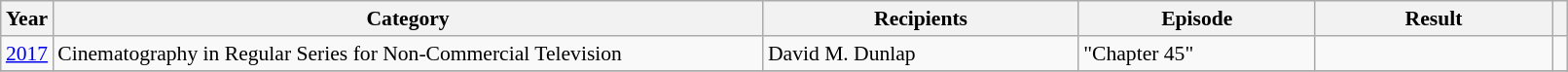<table class="wikitable plainrowheaders" style="font-size: 90%" width=85%>
<tr>
<th scope="col" style="width:2%;">Year</th>
<th scope="col" style="width:45%;">Category</th>
<th scope="col" style="width:20%;">Recipients</th>
<th scope="col" style="width:15%;">Episode</th>
<th scope="col" style="width:15%;">Result</th>
<th scope="col" class="unsortable" style="width:1%;"></th>
</tr>
<tr>
<td style="text-align:center;"><a href='#'>2017</a></td>
<td>Cinematography in Regular Series for Non-Commercial Television</td>
<td>David M. Dunlap</td>
<td>"Chapter 45"</td>
<td></td>
<td style="text-align:center;"></td>
</tr>
<tr>
</tr>
</table>
